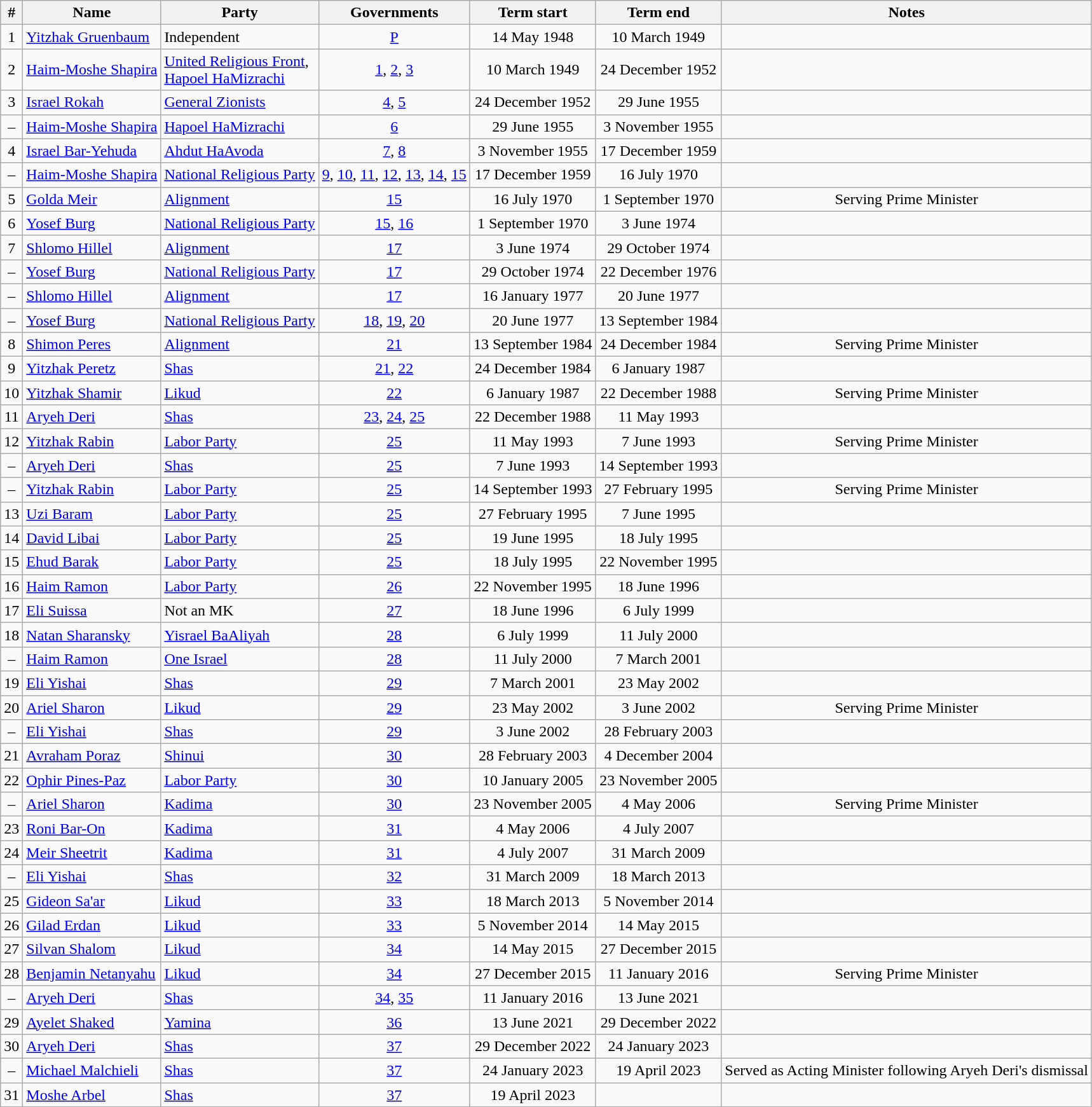<table class=wikitable style=text-align:center>
<tr>
<th>#</th>
<th>Name</th>
<th>Party</th>
<th>Governments</th>
<th>Term start</th>
<th>Term end</th>
<th>Notes</th>
</tr>
<tr>
<td>1</td>
<td align=left><a href='#'>Yitzhak Gruenbaum</a></td>
<td align=left>Independent</td>
<td><a href='#'>P</a></td>
<td>14 May 1948</td>
<td>10 March 1949</td>
<td></td>
</tr>
<tr>
<td>2</td>
<td align=left><a href='#'>Haim-Moshe Shapira</a></td>
<td align=left><a href='#'>United Religious Front</a>,<br><a href='#'>Hapoel HaMizrachi</a></td>
<td><a href='#'>1</a>, <a href='#'>2</a>, <a href='#'>3</a></td>
<td>10 March 1949</td>
<td>24 December 1952</td>
<td></td>
</tr>
<tr>
<td>3</td>
<td align=left><a href='#'>Israel Rokah</a></td>
<td align=left><a href='#'>General Zionists</a></td>
<td><a href='#'>4</a>, <a href='#'>5</a></td>
<td>24 December 1952</td>
<td>29 June 1955</td>
<td></td>
</tr>
<tr>
<td>–</td>
<td align=left><a href='#'>Haim-Moshe Shapira</a></td>
<td align=left><a href='#'>Hapoel HaMizrachi</a></td>
<td><a href='#'>6</a></td>
<td>29 June 1955</td>
<td>3 November 1955</td>
<td></td>
</tr>
<tr>
<td>4</td>
<td align=left><a href='#'>Israel Bar-Yehuda</a></td>
<td align=left><a href='#'>Ahdut HaAvoda</a></td>
<td><a href='#'>7</a>, <a href='#'>8</a></td>
<td>3 November 1955</td>
<td>17 December 1959</td>
<td></td>
</tr>
<tr>
<td>–</td>
<td align=left><a href='#'>Haim-Moshe Shapira</a></td>
<td align=left><a href='#'>National Religious Party</a></td>
<td><a href='#'>9</a>, <a href='#'>10</a>, <a href='#'>11</a>, <a href='#'>12</a>, <a href='#'>13</a>, <a href='#'>14</a>, <a href='#'>15</a></td>
<td>17 December 1959</td>
<td>16 July 1970</td>
<td></td>
</tr>
<tr>
<td>5</td>
<td align=left><a href='#'>Golda Meir</a></td>
<td align=left><a href='#'>Alignment</a></td>
<td><a href='#'>15</a></td>
<td>16 July 1970</td>
<td>1 September 1970</td>
<td>Serving Prime Minister</td>
</tr>
<tr>
<td>6</td>
<td align=left><a href='#'>Yosef Burg</a></td>
<td align=left><a href='#'>National Religious Party</a></td>
<td><a href='#'>15</a>, <a href='#'>16</a></td>
<td>1 September 1970</td>
<td>3 June 1974</td>
<td></td>
</tr>
<tr>
<td>7</td>
<td align=left><a href='#'>Shlomo Hillel</a></td>
<td align=left><a href='#'>Alignment</a></td>
<td><a href='#'>17</a></td>
<td>3 June 1974</td>
<td>29 October 1974</td>
<td></td>
</tr>
<tr>
<td>–</td>
<td align=left><a href='#'>Yosef Burg</a></td>
<td align=left><a href='#'>National Religious Party</a></td>
<td><a href='#'>17</a></td>
<td>29 October 1974</td>
<td>22 December 1976</td>
<td></td>
</tr>
<tr>
<td>–</td>
<td align=left><a href='#'>Shlomo Hillel</a></td>
<td align=left><a href='#'>Alignment</a></td>
<td><a href='#'>17</a></td>
<td>16 January 1977</td>
<td>20 June 1977</td>
<td></td>
</tr>
<tr>
<td>–</td>
<td align=left><a href='#'>Yosef Burg</a></td>
<td align=left><a href='#'>National Religious Party</a></td>
<td><a href='#'>18</a>, <a href='#'>19</a>, <a href='#'>20</a></td>
<td>20 June 1977</td>
<td>13 September 1984</td>
<td></td>
</tr>
<tr>
<td>8</td>
<td align=left><a href='#'>Shimon Peres</a></td>
<td align=left><a href='#'>Alignment</a></td>
<td><a href='#'>21</a></td>
<td>13 September 1984</td>
<td>24 December 1984</td>
<td>Serving Prime Minister</td>
</tr>
<tr>
<td>9</td>
<td align=left><a href='#'>Yitzhak Peretz</a></td>
<td align=left><a href='#'>Shas</a></td>
<td><a href='#'>21</a>, <a href='#'>22</a></td>
<td>24 December 1984</td>
<td>6 January 1987</td>
<td></td>
</tr>
<tr>
<td>10</td>
<td align=left><a href='#'>Yitzhak Shamir</a></td>
<td align=left><a href='#'>Likud</a></td>
<td><a href='#'>22</a></td>
<td>6 January 1987</td>
<td>22 December 1988</td>
<td>Serving Prime Minister</td>
</tr>
<tr>
<td>11</td>
<td align=left><a href='#'>Aryeh Deri</a></td>
<td align=left><a href='#'>Shas</a></td>
<td><a href='#'>23</a>, <a href='#'>24</a>, <a href='#'>25</a></td>
<td>22 December 1988</td>
<td>11 May 1993</td>
<td></td>
</tr>
<tr>
<td>12</td>
<td align=left><a href='#'>Yitzhak Rabin</a></td>
<td align=left><a href='#'>Labor Party</a></td>
<td><a href='#'>25</a></td>
<td>11 May 1993</td>
<td>7 June 1993</td>
<td>Serving Prime Minister</td>
</tr>
<tr>
<td>–</td>
<td align=left><a href='#'>Aryeh Deri</a></td>
<td align=left><a href='#'>Shas</a></td>
<td><a href='#'>25</a></td>
<td>7 June 1993</td>
<td>14 September 1993</td>
<td></td>
</tr>
<tr>
<td>–</td>
<td align=left><a href='#'>Yitzhak Rabin</a></td>
<td align=left><a href='#'>Labor Party</a></td>
<td><a href='#'>25</a></td>
<td>14 September 1993</td>
<td>27 February 1995</td>
<td>Serving Prime Minister</td>
</tr>
<tr>
<td>13</td>
<td align=left><a href='#'>Uzi Baram</a></td>
<td align=left><a href='#'>Labor Party</a></td>
<td><a href='#'>25</a></td>
<td>27 February 1995</td>
<td>7 June 1995</td>
<td></td>
</tr>
<tr>
<td>14</td>
<td align=left><a href='#'>David Libai</a></td>
<td align=left><a href='#'>Labor Party</a></td>
<td><a href='#'>25</a></td>
<td>19 June 1995</td>
<td>18 July 1995</td>
<td></td>
</tr>
<tr>
<td>15</td>
<td align=left><a href='#'>Ehud Barak</a></td>
<td align=left><a href='#'>Labor Party</a></td>
<td><a href='#'>25</a></td>
<td>18 July 1995</td>
<td>22 November 1995</td>
<td></td>
</tr>
<tr>
<td>16</td>
<td align=left><a href='#'>Haim Ramon</a></td>
<td align=left><a href='#'>Labor Party</a></td>
<td><a href='#'>26</a></td>
<td>22 November 1995</td>
<td>18 June 1996</td>
<td></td>
</tr>
<tr>
<td>17</td>
<td align=left><a href='#'>Eli Suissa</a></td>
<td align=left>Not an MK</td>
<td><a href='#'>27</a></td>
<td>18 June 1996</td>
<td>6 July 1999</td>
<td></td>
</tr>
<tr>
<td>18</td>
<td align=left><a href='#'>Natan Sharansky</a></td>
<td align=left><a href='#'>Yisrael BaAliyah</a></td>
<td><a href='#'>28</a></td>
<td>6 July 1999</td>
<td>11 July 2000</td>
<td></td>
</tr>
<tr>
<td>–</td>
<td align=left><a href='#'>Haim Ramon</a></td>
<td align=left><a href='#'>One Israel</a></td>
<td><a href='#'>28</a></td>
<td>11 July 2000</td>
<td>7 March 2001</td>
<td></td>
</tr>
<tr>
<td>19</td>
<td align=left><a href='#'>Eli Yishai</a></td>
<td align=left><a href='#'>Shas</a></td>
<td><a href='#'>29</a></td>
<td>7 March 2001</td>
<td>23 May 2002</td>
<td></td>
</tr>
<tr>
<td>20</td>
<td align=left><a href='#'>Ariel Sharon</a></td>
<td align=left><a href='#'>Likud</a></td>
<td><a href='#'>29</a></td>
<td>23 May 2002</td>
<td>3 June 2002</td>
<td>Serving Prime Minister</td>
</tr>
<tr>
<td>–</td>
<td align=left><a href='#'>Eli Yishai</a></td>
<td align=left><a href='#'>Shas</a></td>
<td><a href='#'>29</a></td>
<td>3 June 2002</td>
<td>28 February 2003</td>
<td></td>
</tr>
<tr>
<td>21</td>
<td align=left><a href='#'>Avraham Poraz</a></td>
<td align=left><a href='#'>Shinui</a></td>
<td><a href='#'>30</a></td>
<td>28 February 2003</td>
<td>4 December 2004</td>
<td></td>
</tr>
<tr>
<td>22</td>
<td align=left><a href='#'>Ophir Pines-Paz</a></td>
<td align=left><a href='#'>Labor Party</a></td>
<td><a href='#'>30</a></td>
<td>10 January 2005</td>
<td>23 November 2005</td>
<td></td>
</tr>
<tr>
<td>–</td>
<td align=left><a href='#'>Ariel Sharon</a></td>
<td align=left><a href='#'>Kadima</a></td>
<td><a href='#'>30</a></td>
<td>23 November 2005</td>
<td>4 May 2006</td>
<td>Serving Prime Minister</td>
</tr>
<tr>
<td>23</td>
<td align=left><a href='#'>Roni Bar-On</a></td>
<td align=left><a href='#'>Kadima</a></td>
<td><a href='#'>31</a></td>
<td>4 May 2006</td>
<td>4 July 2007</td>
<td></td>
</tr>
<tr>
<td>24</td>
<td align=left><a href='#'>Meir Sheetrit</a></td>
<td align=left><a href='#'>Kadima</a></td>
<td><a href='#'>31</a></td>
<td>4 July 2007</td>
<td>31 March 2009</td>
<td></td>
</tr>
<tr>
<td>–</td>
<td align=left><a href='#'>Eli Yishai</a></td>
<td align=left><a href='#'>Shas</a></td>
<td><a href='#'>32</a></td>
<td>31 March 2009</td>
<td>18 March 2013</td>
<td></td>
</tr>
<tr>
<td>25</td>
<td align=left><a href='#'>Gideon Sa'ar</a></td>
<td align=left><a href='#'>Likud</a></td>
<td><a href='#'>33</a></td>
<td>18 March 2013</td>
<td>5 November 2014</td>
<td></td>
</tr>
<tr>
<td>26</td>
<td align=left><a href='#'>Gilad Erdan</a></td>
<td align=left><a href='#'>Likud</a></td>
<td><a href='#'>33</a></td>
<td>5 November 2014</td>
<td>14 May 2015</td>
<td></td>
</tr>
<tr>
<td>27</td>
<td align=left><a href='#'>Silvan Shalom</a></td>
<td align=left><a href='#'>Likud</a></td>
<td><a href='#'>34</a></td>
<td>14 May 2015</td>
<td>27 December 2015</td>
<td></td>
</tr>
<tr>
<td>28</td>
<td align=left><a href='#'>Benjamin Netanyahu</a></td>
<td align=left><a href='#'>Likud</a></td>
<td><a href='#'>34</a></td>
<td>27 December 2015</td>
<td>11 January 2016</td>
<td>Serving Prime Minister</td>
</tr>
<tr>
<td>–</td>
<td align=left><a href='#'>Aryeh Deri</a></td>
<td align=left><a href='#'>Shas</a></td>
<td><a href='#'>34</a>, <a href='#'>35</a></td>
<td>11 January 2016</td>
<td>13 June 2021</td>
<td></td>
</tr>
<tr>
<td>29</td>
<td align=left><a href='#'>Ayelet Shaked</a></td>
<td align=left><a href='#'>Yamina</a></td>
<td><a href='#'>36</a></td>
<td>13 June 2021</td>
<td>29 December 2022</td>
<td></td>
</tr>
<tr>
<td>30</td>
<td align=left><a href='#'>Aryeh Deri</a></td>
<td align=left><a href='#'>Shas</a></td>
<td><a href='#'>37</a></td>
<td>29 December 2022</td>
<td>24 January 2023</td>
<td></td>
</tr>
<tr>
<td>–</td>
<td align=left><a href='#'>Michael Malchieli</a></td>
<td align=left><a href='#'>Shas</a></td>
<td><a href='#'>37</a></td>
<td>24 January 2023</td>
<td>19 April 2023</td>
<td>Served as Acting Minister following Aryeh Deri's dismissal</td>
</tr>
<tr>
<td>31</td>
<td align=left><a href='#'>Moshe Arbel</a></td>
<td align=left><a href='#'>Shas</a></td>
<td><a href='#'>37</a></td>
<td 19 April 2023>19 April 2023</td>
<td></td>
<td></td>
</tr>
</table>
